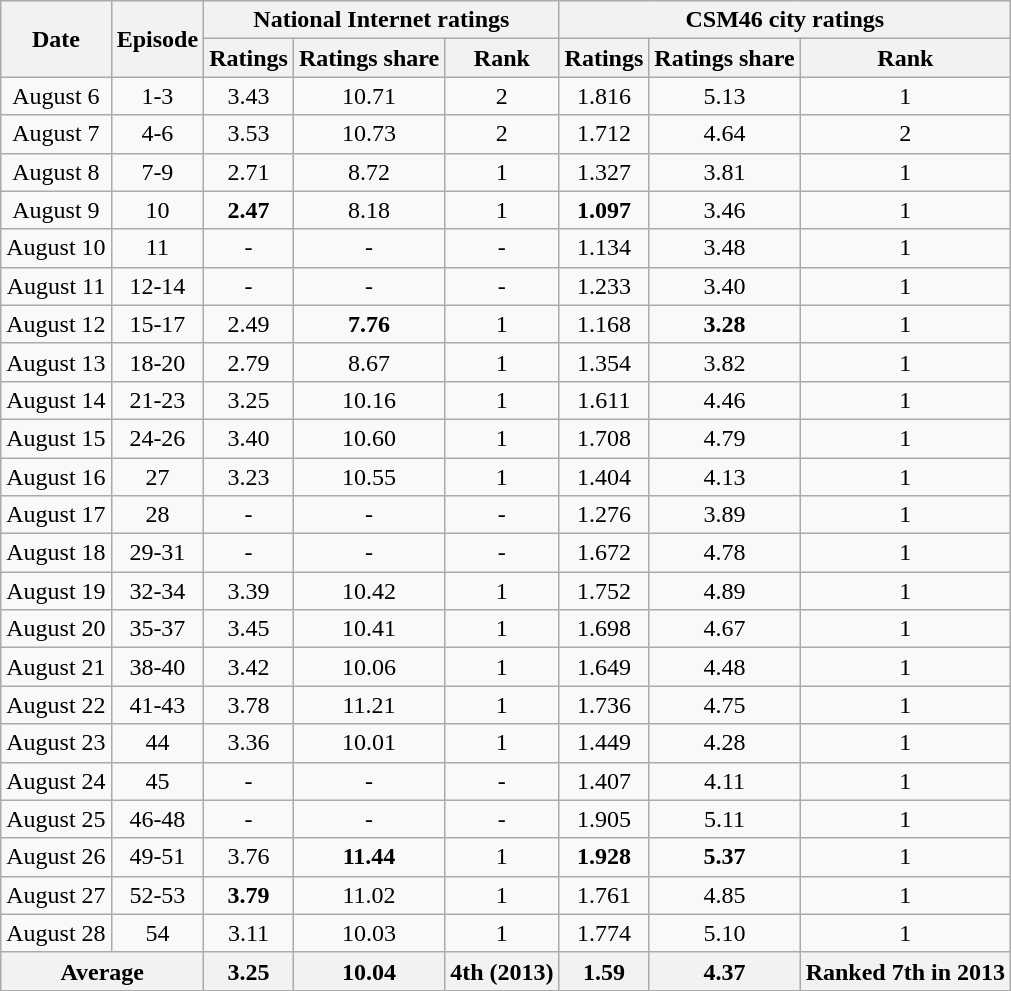<table class="wikitable sortable mw-collapsible" style="text-align:center">
<tr>
<th rowspan="2">Date</th>
<th rowspan="2">Episode</th>
<th colspan="3">National Internet ratings</th>
<th colspan="3">CSM46 city ratings</th>
</tr>
<tr>
<th>Ratings</th>
<th>Ratings share</th>
<th>Rank</th>
<th>Ratings</th>
<th>Ratings share</th>
<th>Rank</th>
</tr>
<tr>
<td>August 6</td>
<td>1-3</td>
<td>3.43</td>
<td>10.71</td>
<td>2</td>
<td>1.816</td>
<td>5.13</td>
<td>1</td>
</tr>
<tr>
<td>August 7</td>
<td>4-6</td>
<td>3.53</td>
<td>10.73</td>
<td>2</td>
<td>1.712</td>
<td>4.64</td>
<td>2</td>
</tr>
<tr>
<td>August 8</td>
<td>7-9</td>
<td>2.71</td>
<td>8.72</td>
<td>1</td>
<td>1.327</td>
<td>3.81</td>
<td>1</td>
</tr>
<tr>
<td>August 9</td>
<td>10</td>
<td><strong><span>2.47</span></strong></td>
<td>8.18</td>
<td>1</td>
<td><strong><span>1.097</span></strong></td>
<td>3.46</td>
<td>1</td>
</tr>
<tr>
<td>August 10</td>
<td>11</td>
<td>-</td>
<td>-</td>
<td>-</td>
<td>1.134</td>
<td>3.48</td>
<td>1</td>
</tr>
<tr>
<td>August 11</td>
<td>12-14</td>
<td>-</td>
<td>-</td>
<td>-</td>
<td>1.233</td>
<td>3.40</td>
<td>1</td>
</tr>
<tr>
<td>August 12</td>
<td>15-17</td>
<td>2.49</td>
<td><strong><span>7.76</span></strong></td>
<td>1</td>
<td>1.168</td>
<td><strong><span>3.28</span></strong></td>
<td>1</td>
</tr>
<tr>
<td>August 13</td>
<td>18-20</td>
<td>2.79</td>
<td>8.67</td>
<td>1</td>
<td>1.354</td>
<td>3.82</td>
<td>1</td>
</tr>
<tr>
<td>August 14</td>
<td>21-23</td>
<td>3.25</td>
<td>10.16</td>
<td>1</td>
<td>1.611</td>
<td>4.46</td>
<td>1</td>
</tr>
<tr>
<td>August 15</td>
<td>24-26</td>
<td>3.40</td>
<td>10.60</td>
<td>1</td>
<td>1.708</td>
<td>4.79</td>
<td>1</td>
</tr>
<tr>
<td>August 16</td>
<td>27</td>
<td>3.23</td>
<td>10.55</td>
<td>1</td>
<td>1.404</td>
<td>4.13</td>
<td>1</td>
</tr>
<tr>
<td>August 17</td>
<td>28</td>
<td>-</td>
<td>-</td>
<td>-</td>
<td>1.276</td>
<td>3.89</td>
<td>1</td>
</tr>
<tr>
<td>August 18</td>
<td>29-31</td>
<td>-</td>
<td>-</td>
<td>-</td>
<td>1.672</td>
<td>4.78</td>
<td>1</td>
</tr>
<tr>
<td>August 19</td>
<td>32-34</td>
<td>3.39</td>
<td>10.42</td>
<td>1</td>
<td>1.752</td>
<td>4.89</td>
<td>1</td>
</tr>
<tr>
<td>August 20</td>
<td>35-37</td>
<td>3.45</td>
<td>10.41</td>
<td>1</td>
<td>1.698</td>
<td>4.67</td>
<td>1</td>
</tr>
<tr>
<td>August 21</td>
<td>38-40</td>
<td>3.42</td>
<td>10.06</td>
<td>1</td>
<td>1.649</td>
<td>4.48</td>
<td>1</td>
</tr>
<tr>
<td>August 22</td>
<td>41-43</td>
<td>3.78</td>
<td>11.21</td>
<td>1</td>
<td>1.736</td>
<td>4.75</td>
<td>1</td>
</tr>
<tr>
<td>August 23</td>
<td>44</td>
<td>3.36</td>
<td>10.01</td>
<td>1</td>
<td>1.449</td>
<td>4.28</td>
<td>1</td>
</tr>
<tr>
<td>August 24</td>
<td>45</td>
<td>-</td>
<td>-</td>
<td>-</td>
<td>1.407</td>
<td>4.11</td>
<td>1</td>
</tr>
<tr>
<td>August 25</td>
<td>46-48</td>
<td>-</td>
<td>-</td>
<td>-</td>
<td>1.905</td>
<td>5.11</td>
<td>1</td>
</tr>
<tr>
<td>August 26</td>
<td>49-51</td>
<td>3.76</td>
<td><strong><span>11.44</span></strong></td>
<td>1</td>
<td><strong><span>1.928</span></strong></td>
<td><strong><span>5.37</span></strong></td>
<td>1</td>
</tr>
<tr>
<td>August 27</td>
<td>52-53</td>
<td><strong><span>3.79</span></strong></td>
<td>11.02</td>
<td>1</td>
<td>1.761</td>
<td>4.85</td>
<td>1</td>
</tr>
<tr>
<td>August 28</td>
<td>54</td>
<td>3.11</td>
<td>10.03</td>
<td>1</td>
<td>1.774</td>
<td>5.10</td>
<td>1</td>
</tr>
<tr>
<th colspan="2">Average</th>
<th>3.25</th>
<th>10.04</th>
<th>4th (2013)</th>
<th>1.59</th>
<th>4.37</th>
<th>Ranked 7th in 2013</th>
</tr>
</table>
